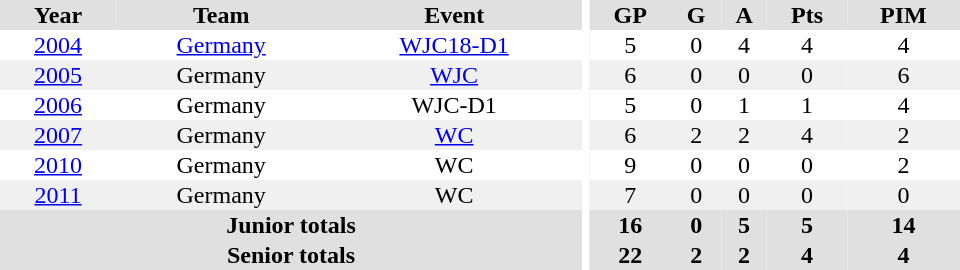<table border="0" cellpadding="1" cellspacing="0" ID="Table3" style="text-align:center; width:40em">
<tr ALIGN="center" bgcolor="#e0e0e0">
<th>Year</th>
<th>Team</th>
<th>Event</th>
<th rowspan="99" bgcolor="#ffffff"></th>
<th>GP</th>
<th>G</th>
<th>A</th>
<th>Pts</th>
<th>PIM</th>
</tr>
<tr ALIGN="center">
<td><a href='#'>2004</a></td>
<td><a href='#'>Germany</a></td>
<td><a href='#'>WJC18-D1</a></td>
<td>5</td>
<td>0</td>
<td>4</td>
<td>4</td>
<td>4</td>
</tr>
<tr ALIGN="center" bgcolor="#f0f0f0">
<td><a href='#'>2005</a></td>
<td>Germany</td>
<td><a href='#'>WJC</a></td>
<td>6</td>
<td>0</td>
<td>0</td>
<td>0</td>
<td>6</td>
</tr>
<tr ALIGN="center">
<td><a href='#'>2006</a></td>
<td>Germany</td>
<td>WJC-D1</td>
<td>5</td>
<td>0</td>
<td>1</td>
<td>1</td>
<td>4</td>
</tr>
<tr ALIGN="center" bgcolor="#f0f0f0">
<td><a href='#'>2007</a></td>
<td>Germany</td>
<td><a href='#'>WC</a></td>
<td>6</td>
<td>2</td>
<td>2</td>
<td>4</td>
<td>2</td>
</tr>
<tr ALIGN="center">
<td><a href='#'>2010</a></td>
<td>Germany</td>
<td>WC</td>
<td>9</td>
<td>0</td>
<td>0</td>
<td>0</td>
<td>2</td>
</tr>
<tr ALIGN="center" bgcolor="#f0f0f0">
<td><a href='#'>2011</a></td>
<td>Germany</td>
<td>WC</td>
<td>7</td>
<td>0</td>
<td>0</td>
<td>0</td>
<td>0</td>
</tr>
<tr bgcolor="#e0e0e0">
<th colspan="3">Junior totals</th>
<th>16</th>
<th>0</th>
<th>5</th>
<th>5</th>
<th>14</th>
</tr>
<tr bgcolor="#e0e0e0">
<th colspan="3">Senior totals</th>
<th>22</th>
<th>2</th>
<th>2</th>
<th>4</th>
<th>4</th>
</tr>
</table>
